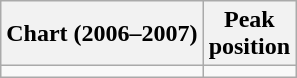<table class="wikitable sortable">
<tr>
<th>Chart (2006–2007)</th>
<th>Peak<br>position</th>
</tr>
<tr>
<td></td>
</tr>
</table>
